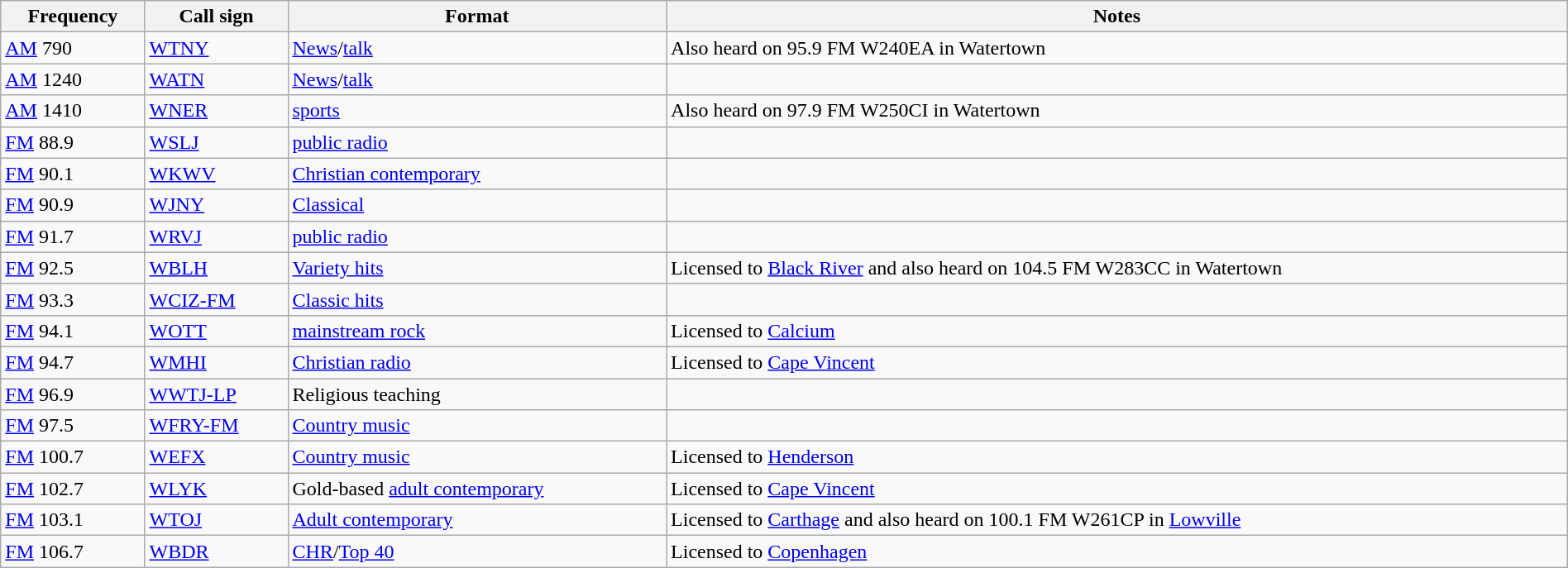<table class="wikitable sortable"  width="100%">
<tr>
<th>Frequency</th>
<th>Call sign</th>
<th>Format</th>
<th>Notes</th>
</tr>
<tr>
<td><a href='#'>AM</a> 790</td>
<td><a href='#'>WTNY</a></td>
<td><a href='#'>News</a>/<a href='#'>talk</a></td>
<td>Also heard on 95.9 FM W240EA in Watertown</td>
</tr>
<tr>
<td><a href='#'>AM</a> 1240</td>
<td><a href='#'>WATN</a></td>
<td><a href='#'>News</a>/<a href='#'>talk</a></td>
<td></td>
</tr>
<tr>
<td><a href='#'>AM</a> 1410</td>
<td><a href='#'>WNER</a></td>
<td><a href='#'>sports</a></td>
<td>Also heard on 97.9 FM W250CI in Watertown</td>
</tr>
<tr>
<td><a href='#'>FM</a> 88.9</td>
<td><a href='#'>WSLJ</a></td>
<td><a href='#'>public radio</a></td>
<td></td>
</tr>
<tr>
<td><a href='#'>FM</a> 90.1</td>
<td><a href='#'>WKWV</a></td>
<td><a href='#'>Christian contemporary</a></td>
<td></td>
</tr>
<tr>
<td><a href='#'>FM</a> 90.9</td>
<td><a href='#'>WJNY</a></td>
<td><a href='#'>Classical</a></td>
<td></td>
</tr>
<tr>
<td><a href='#'>FM</a> 91.7</td>
<td><a href='#'>WRVJ</a></td>
<td><a href='#'>public radio</a></td>
<td></td>
</tr>
<tr>
<td><a href='#'>FM</a> 92.5</td>
<td><a href='#'>WBLH</a></td>
<td><a href='#'>Variety hits</a></td>
<td>Licensed  to <a href='#'>Black River</a> and also heard on 104.5 FM W283CC in Watertown</td>
</tr>
<tr>
<td><a href='#'>FM</a> 93.3</td>
<td><a href='#'>WCIZ-FM</a></td>
<td><a href='#'>Classic hits</a></td>
<td></td>
</tr>
<tr>
<td><a href='#'>FM</a> 94.1</td>
<td><a href='#'>WOTT</a></td>
<td><a href='#'>mainstream rock</a></td>
<td>Licensed to <a href='#'>Calcium</a></td>
</tr>
<tr>
<td><a href='#'>FM</a> 94.7</td>
<td><a href='#'>WMHI</a></td>
<td><a href='#'>Christian radio</a></td>
<td>Licensed to <a href='#'>Cape Vincent</a></td>
</tr>
<tr>
<td><a href='#'>FM</a> 96.9</td>
<td><a href='#'>WWTJ-LP</a></td>
<td>Religious teaching</td>
<td></td>
</tr>
<tr>
<td><a href='#'>FM</a> 97.5</td>
<td><a href='#'>WFRY-FM</a></td>
<td><a href='#'>Country music</a></td>
<td></td>
</tr>
<tr>
<td><a href='#'>FM</a> 100.7</td>
<td><a href='#'>WEFX</a></td>
<td><a href='#'>Country music</a></td>
<td>Licensed to <a href='#'>Henderson</a></td>
</tr>
<tr>
<td><a href='#'>FM</a> 102.7</td>
<td><a href='#'>WLYK</a></td>
<td>Gold-based <a href='#'>adult contemporary</a></td>
<td>Licensed to <a href='#'>Cape Vincent</a></td>
</tr>
<tr>
<td><a href='#'>FM</a> 103.1</td>
<td><a href='#'>WTOJ</a></td>
<td><a href='#'>Adult contemporary</a></td>
<td>Licensed to <a href='#'>Carthage</a> and also heard on 100.1 FM W261CP in <a href='#'>Lowville</a></td>
</tr>
<tr>
<td><a href='#'>FM</a> 106.7</td>
<td><a href='#'>WBDR</a></td>
<td><a href='#'>CHR</a>/<a href='#'>Top 40</a></td>
<td>Licensed to <a href='#'>Copenhagen</a></td>
</tr>
</table>
